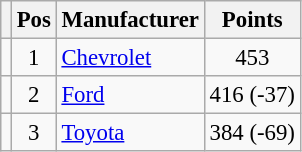<table class="wikitable" style="font-size: 95%;">
<tr>
<th></th>
<th>Pos</th>
<th>Manufacturer</th>
<th>Points</th>
</tr>
<tr>
<td align="left"></td>
<td style="text-align:center;">1</td>
<td><a href='#'>Chevrolet</a></td>
<td style="text-align:center;">453</td>
</tr>
<tr>
<td align="left"></td>
<td style="text-align:center;">2</td>
<td><a href='#'>Ford</a></td>
<td style="text-align:center;">416 (-37)</td>
</tr>
<tr>
<td align="left"></td>
<td style="text-align:center;">3</td>
<td><a href='#'>Toyota</a></td>
<td style="text-align:center;">384 (-69)</td>
</tr>
</table>
